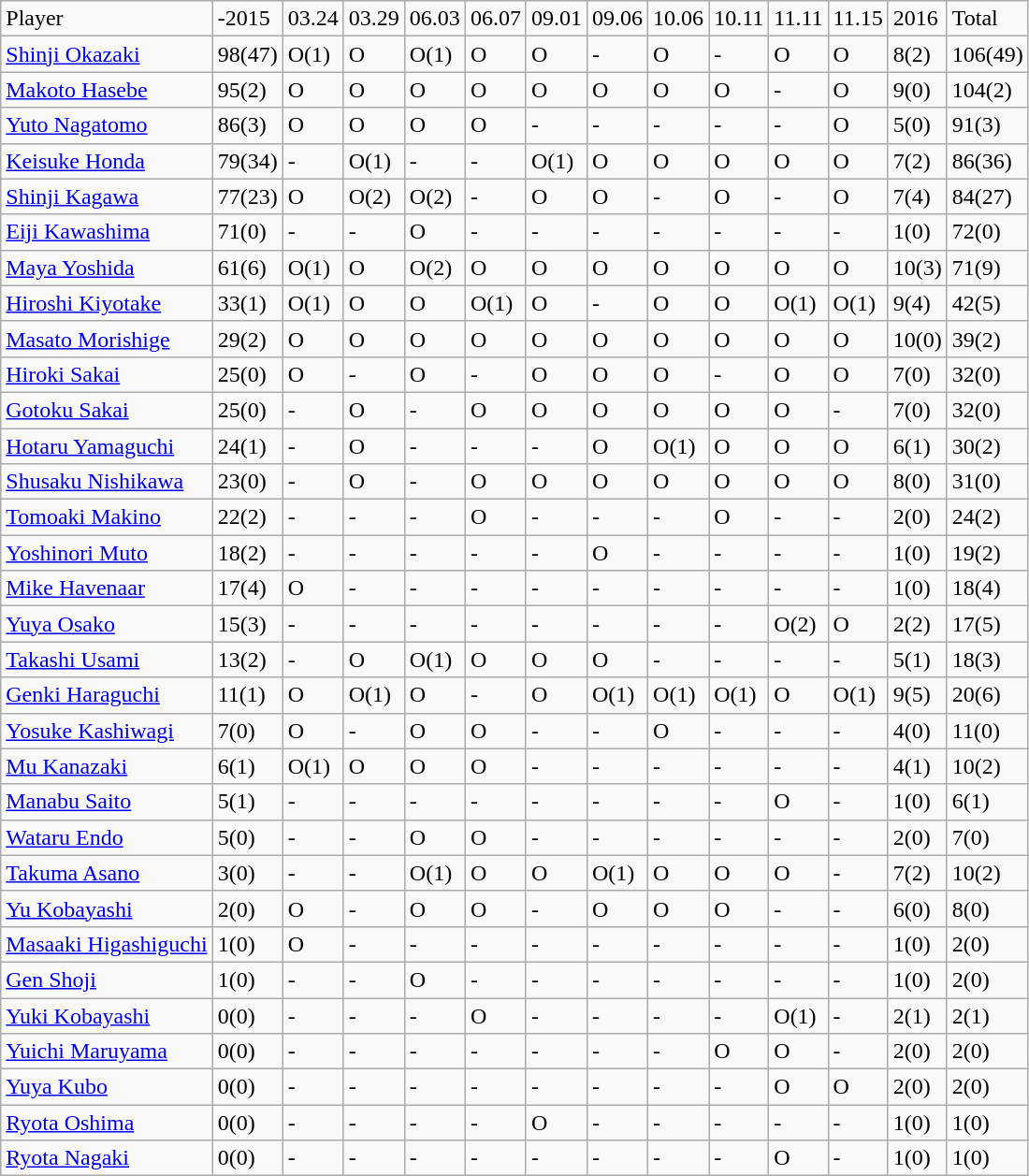<table class="wikitable" style="text-align:left;">
<tr>
<td>Player</td>
<td>-2015</td>
<td>03.24</td>
<td>03.29</td>
<td>06.03</td>
<td>06.07</td>
<td>09.01</td>
<td>09.06</td>
<td>10.06</td>
<td>10.11</td>
<td>11.11</td>
<td>11.15</td>
<td>2016</td>
<td>Total</td>
</tr>
<tr>
<td><a href='#'>Shinji Okazaki</a></td>
<td>98(47)</td>
<td>O(1)</td>
<td>O</td>
<td>O(1)</td>
<td>O</td>
<td>O</td>
<td>-</td>
<td>O</td>
<td>-</td>
<td>O</td>
<td>O</td>
<td>8(2)</td>
<td>106(49)</td>
</tr>
<tr>
<td><a href='#'>Makoto Hasebe</a></td>
<td>95(2)</td>
<td>O</td>
<td>O</td>
<td>O</td>
<td>O</td>
<td>O</td>
<td>O</td>
<td>O</td>
<td>O</td>
<td>-</td>
<td>O</td>
<td>9(0)</td>
<td>104(2)</td>
</tr>
<tr>
<td><a href='#'>Yuto Nagatomo</a></td>
<td>86(3)</td>
<td>O</td>
<td>O</td>
<td>O</td>
<td>O</td>
<td>-</td>
<td>-</td>
<td>-</td>
<td>-</td>
<td>-</td>
<td>O</td>
<td>5(0)</td>
<td>91(3)</td>
</tr>
<tr>
<td><a href='#'>Keisuke Honda</a></td>
<td>79(34)</td>
<td>-</td>
<td>O(1)</td>
<td>-</td>
<td>-</td>
<td>O(1)</td>
<td>O</td>
<td>O</td>
<td>O</td>
<td>O</td>
<td>O</td>
<td>7(2)</td>
<td>86(36)</td>
</tr>
<tr>
<td><a href='#'>Shinji Kagawa</a></td>
<td>77(23)</td>
<td>O</td>
<td>O(2)</td>
<td>O(2)</td>
<td>-</td>
<td>O</td>
<td>O</td>
<td>-</td>
<td>O</td>
<td>-</td>
<td>O</td>
<td>7(4)</td>
<td>84(27)</td>
</tr>
<tr>
<td><a href='#'>Eiji Kawashima</a></td>
<td>71(0)</td>
<td>-</td>
<td>-</td>
<td>O</td>
<td>-</td>
<td>-</td>
<td>-</td>
<td>-</td>
<td>-</td>
<td>-</td>
<td>-</td>
<td>1(0)</td>
<td>72(0)</td>
</tr>
<tr>
<td><a href='#'>Maya Yoshida</a></td>
<td>61(6)</td>
<td>O(1)</td>
<td>O</td>
<td>O(2)</td>
<td>O</td>
<td>O</td>
<td>O</td>
<td>O</td>
<td>O</td>
<td>O</td>
<td>O</td>
<td>10(3)</td>
<td>71(9)</td>
</tr>
<tr>
<td><a href='#'>Hiroshi Kiyotake</a></td>
<td>33(1)</td>
<td>O(1)</td>
<td>O</td>
<td>O</td>
<td>O(1)</td>
<td>O</td>
<td>-</td>
<td>O</td>
<td>O</td>
<td>O(1)</td>
<td>O(1)</td>
<td>9(4)</td>
<td>42(5)</td>
</tr>
<tr>
<td><a href='#'>Masato Morishige</a></td>
<td>29(2)</td>
<td>O</td>
<td>O</td>
<td>O</td>
<td>O</td>
<td>O</td>
<td>O</td>
<td>O</td>
<td>O</td>
<td>O</td>
<td>O</td>
<td>10(0)</td>
<td>39(2)</td>
</tr>
<tr>
<td><a href='#'>Hiroki Sakai</a></td>
<td>25(0)</td>
<td>O</td>
<td>-</td>
<td>O</td>
<td>-</td>
<td>O</td>
<td>O</td>
<td>O</td>
<td>-</td>
<td>O</td>
<td>O</td>
<td>7(0)</td>
<td>32(0)</td>
</tr>
<tr>
<td><a href='#'>Gotoku Sakai</a></td>
<td>25(0)</td>
<td>-</td>
<td>O</td>
<td>-</td>
<td>O</td>
<td>O</td>
<td>O</td>
<td>O</td>
<td>O</td>
<td>O</td>
<td>-</td>
<td>7(0)</td>
<td>32(0)</td>
</tr>
<tr>
<td><a href='#'>Hotaru Yamaguchi</a></td>
<td>24(1)</td>
<td>-</td>
<td>O</td>
<td>-</td>
<td>-</td>
<td>-</td>
<td>O</td>
<td>O(1)</td>
<td>O</td>
<td>O</td>
<td>O</td>
<td>6(1)</td>
<td>30(2)</td>
</tr>
<tr>
<td><a href='#'>Shusaku Nishikawa</a></td>
<td>23(0)</td>
<td>-</td>
<td>O</td>
<td>-</td>
<td>O</td>
<td>O</td>
<td>O</td>
<td>O</td>
<td>O</td>
<td>O</td>
<td>O</td>
<td>8(0)</td>
<td>31(0)</td>
</tr>
<tr>
<td><a href='#'>Tomoaki Makino</a></td>
<td>22(2)</td>
<td>-</td>
<td>-</td>
<td>-</td>
<td>O</td>
<td>-</td>
<td>-</td>
<td>-</td>
<td>O</td>
<td>-</td>
<td>-</td>
<td>2(0)</td>
<td>24(2)</td>
</tr>
<tr>
<td><a href='#'>Yoshinori Muto</a></td>
<td>18(2)</td>
<td>-</td>
<td>-</td>
<td>-</td>
<td>-</td>
<td>-</td>
<td>O</td>
<td>-</td>
<td>-</td>
<td>-</td>
<td>-</td>
<td>1(0)</td>
<td>19(2)</td>
</tr>
<tr>
<td><a href='#'>Mike Havenaar</a></td>
<td>17(4)</td>
<td>O</td>
<td>-</td>
<td>-</td>
<td>-</td>
<td>-</td>
<td>-</td>
<td>-</td>
<td>-</td>
<td>-</td>
<td>-</td>
<td>1(0)</td>
<td>18(4)</td>
</tr>
<tr>
<td><a href='#'>Yuya Osako</a></td>
<td>15(3)</td>
<td>-</td>
<td>-</td>
<td>-</td>
<td>-</td>
<td>-</td>
<td>-</td>
<td>-</td>
<td>-</td>
<td>O(2)</td>
<td>O</td>
<td>2(2)</td>
<td>17(5)</td>
</tr>
<tr>
<td><a href='#'>Takashi Usami</a></td>
<td>13(2)</td>
<td>-</td>
<td>O</td>
<td>O(1)</td>
<td>O</td>
<td>O</td>
<td>O</td>
<td>-</td>
<td>-</td>
<td>-</td>
<td>-</td>
<td>5(1)</td>
<td>18(3)</td>
</tr>
<tr>
<td><a href='#'>Genki Haraguchi</a></td>
<td>11(1)</td>
<td>O</td>
<td>O(1)</td>
<td>O</td>
<td>-</td>
<td>O</td>
<td>O(1)</td>
<td>O(1)</td>
<td>O(1)</td>
<td>O</td>
<td>O(1)</td>
<td>9(5)</td>
<td>20(6)</td>
</tr>
<tr>
<td><a href='#'>Yosuke Kashiwagi</a></td>
<td>7(0)</td>
<td>O</td>
<td>-</td>
<td>O</td>
<td>O</td>
<td>-</td>
<td>-</td>
<td>O</td>
<td>-</td>
<td>-</td>
<td>-</td>
<td>4(0)</td>
<td>11(0)</td>
</tr>
<tr>
<td><a href='#'>Mu Kanazaki</a></td>
<td>6(1)</td>
<td>O(1)</td>
<td>O</td>
<td>O</td>
<td>O</td>
<td>-</td>
<td>-</td>
<td>-</td>
<td>-</td>
<td>-</td>
<td>-</td>
<td>4(1)</td>
<td>10(2)</td>
</tr>
<tr>
<td><a href='#'>Manabu Saito</a></td>
<td>5(1)</td>
<td>-</td>
<td>-</td>
<td>-</td>
<td>-</td>
<td>-</td>
<td>-</td>
<td>-</td>
<td>-</td>
<td>O</td>
<td>-</td>
<td>1(0)</td>
<td>6(1)</td>
</tr>
<tr>
<td><a href='#'>Wataru Endo</a></td>
<td>5(0)</td>
<td>-</td>
<td>-</td>
<td>O</td>
<td>O</td>
<td>-</td>
<td>-</td>
<td>-</td>
<td>-</td>
<td>-</td>
<td>-</td>
<td>2(0)</td>
<td>7(0)</td>
</tr>
<tr>
<td><a href='#'>Takuma Asano</a></td>
<td>3(0)</td>
<td>-</td>
<td>-</td>
<td>O(1)</td>
<td>O</td>
<td>O</td>
<td>O(1)</td>
<td>O</td>
<td>O</td>
<td>O</td>
<td>-</td>
<td>7(2)</td>
<td>10(2)</td>
</tr>
<tr>
<td><a href='#'>Yu Kobayashi</a></td>
<td>2(0)</td>
<td>O</td>
<td>-</td>
<td>O</td>
<td>O</td>
<td>-</td>
<td>O</td>
<td>O</td>
<td>O</td>
<td>-</td>
<td>-</td>
<td>6(0)</td>
<td>8(0)</td>
</tr>
<tr>
<td><a href='#'>Masaaki Higashiguchi</a></td>
<td>1(0)</td>
<td>O</td>
<td>-</td>
<td>-</td>
<td>-</td>
<td>-</td>
<td>-</td>
<td>-</td>
<td>-</td>
<td>-</td>
<td>-</td>
<td>1(0)</td>
<td>2(0)</td>
</tr>
<tr>
<td><a href='#'>Gen Shoji</a></td>
<td>1(0)</td>
<td>-</td>
<td>-</td>
<td>O</td>
<td>-</td>
<td>-</td>
<td>-</td>
<td>-</td>
<td>-</td>
<td>-</td>
<td>-</td>
<td>1(0)</td>
<td>2(0)</td>
</tr>
<tr>
<td><a href='#'>Yuki Kobayashi</a></td>
<td>0(0)</td>
<td>-</td>
<td>-</td>
<td>-</td>
<td>O</td>
<td>-</td>
<td>-</td>
<td>-</td>
<td>-</td>
<td>O(1)</td>
<td>-</td>
<td>2(1)</td>
<td>2(1)</td>
</tr>
<tr>
<td><a href='#'>Yuichi Maruyama</a></td>
<td>0(0)</td>
<td>-</td>
<td>-</td>
<td>-</td>
<td>-</td>
<td>-</td>
<td>-</td>
<td>-</td>
<td>O</td>
<td>O</td>
<td>-</td>
<td>2(0)</td>
<td>2(0)</td>
</tr>
<tr>
<td><a href='#'>Yuya Kubo</a></td>
<td>0(0)</td>
<td>-</td>
<td>-</td>
<td>-</td>
<td>-</td>
<td>-</td>
<td>-</td>
<td>-</td>
<td>-</td>
<td>O</td>
<td>O</td>
<td>2(0)</td>
<td>2(0)</td>
</tr>
<tr>
<td><a href='#'>Ryota Oshima</a></td>
<td>0(0)</td>
<td>-</td>
<td>-</td>
<td>-</td>
<td>-</td>
<td>O</td>
<td>-</td>
<td>-</td>
<td>-</td>
<td>-</td>
<td>-</td>
<td>1(0)</td>
<td>1(0)</td>
</tr>
<tr>
<td><a href='#'>Ryota Nagaki</a></td>
<td>0(0)</td>
<td>-</td>
<td>-</td>
<td>-</td>
<td>-</td>
<td>-</td>
<td>-</td>
<td>-</td>
<td>-</td>
<td>O</td>
<td>-</td>
<td>1(0)</td>
<td>1(0)</td>
</tr>
</table>
